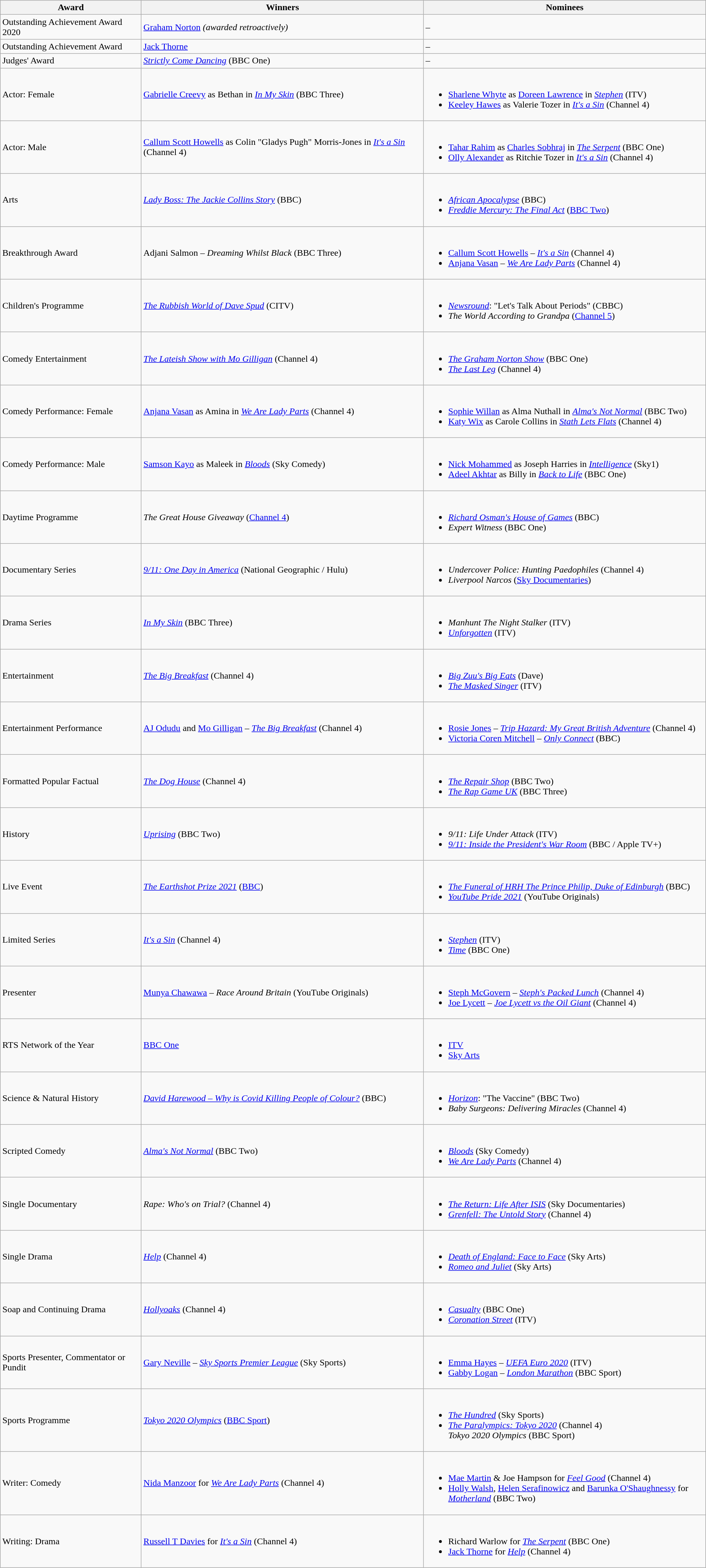<table class="wikitable">
<tr>
<th width="20%">Award</th>
<th width="40%">Winners</th>
<th width="40%">Nominees</th>
</tr>
<tr>
<td>Outstanding Achievement Award 2020</td>
<td><a href='#'>Graham Norton</a> <em>(awarded retroactively)</em></td>
<td>–</td>
</tr>
<tr>
<td>Outstanding Achievement Award</td>
<td><a href='#'>Jack Thorne</a></td>
<td>–</td>
</tr>
<tr>
<td>Judges' Award</td>
<td><em><a href='#'>Strictly Come Dancing</a></em> (BBC One)</td>
<td>–</td>
</tr>
<tr>
<td>Actor: Female</td>
<td><a href='#'>Gabrielle Creevy</a> as Bethan in <em><a href='#'>In My Skin</a></em> (BBC Three)</td>
<td><br><ul><li><a href='#'>Sharlene Whyte</a> as <a href='#'>Doreen Lawrence</a> in <em><a href='#'>Stephen</a></em> (ITV)</li><li><a href='#'>Keeley Hawes</a> as Valerie Tozer in <em><a href='#'>It's a Sin</a></em> (Channel 4)</li></ul></td>
</tr>
<tr>
<td>Actor: Male</td>
<td><a href='#'>Callum Scott Howells</a> as Colin "Gladys Pugh" Morris-Jones in <em><a href='#'>It's a Sin</a></em> (Channel 4)</td>
<td><br><ul><li><a href='#'>Tahar Rahim</a> as <a href='#'>Charles Sobhraj</a> in <em><a href='#'>The Serpent</a></em> (BBC One)</li><li><a href='#'>Olly Alexander</a> as Ritchie Tozer in <em><a href='#'>It's a Sin</a></em> (Channel 4)</li></ul></td>
</tr>
<tr>
<td>Arts</td>
<td><em><a href='#'>Lady Boss: The Jackie Collins Story</a></em> (BBC)</td>
<td><br><ul><li><em><a href='#'>African Apocalypse</a></em> (BBC)</li><li><em><a href='#'>Freddie Mercury: The Final Act</a></em> (<a href='#'>BBC Two</a>)</li></ul></td>
</tr>
<tr>
<td>Breakthrough Award</td>
<td>Adjani Salmon – <em>Dreaming Whilst Black</em> (BBC Three)</td>
<td><br><ul><li><a href='#'>Callum Scott Howells</a> – <em><a href='#'>It's a Sin</a></em> (Channel 4)</li><li><a href='#'>Anjana Vasan</a> – <em><a href='#'>We Are Lady Parts</a></em> (Channel 4)</li></ul></td>
</tr>
<tr>
<td>Children's Programme</td>
<td><em><a href='#'>The Rubbish World of Dave Spud</a></em> (CITV)</td>
<td><br><ul><li><em><a href='#'>Newsround</a></em>: "Let's Talk About Periods" (CBBC)</li><li><em>The World According to Grandpa</em> (<a href='#'>Channel 5</a>)</li></ul></td>
</tr>
<tr>
<td>Comedy Entertainment</td>
<td><em><a href='#'>The Lateish Show with Mo Gilligan</a></em> (Channel 4)</td>
<td><br><ul><li><em><a href='#'>The Graham Norton Show</a></em> (BBC One)</li><li><em><a href='#'>The Last Leg</a></em> (Channel 4)</li></ul></td>
</tr>
<tr>
<td>Comedy Performance: Female</td>
<td><a href='#'>Anjana Vasan</a> as Amina in <em><a href='#'>We Are Lady Parts</a></em> (Channel 4)</td>
<td><br><ul><li><a href='#'>Sophie Willan</a> as Alma Nuthall in <em><a href='#'>Alma's Not Normal</a></em> (BBC Two)</li><li><a href='#'>Katy Wix</a> as Carole Collins in <em><a href='#'>Stath Lets Flats</a></em> (Channel 4)</li></ul></td>
</tr>
<tr>
<td>Comedy Performance: Male</td>
<td><a href='#'>Samson Kayo</a> as Maleek in <em><a href='#'>Bloods</a></em> (Sky Comedy)</td>
<td><br><ul><li><a href='#'>Nick Mohammed</a> as Joseph Harries in <em><a href='#'>Intelligence</a></em> (Sky1)</li><li><a href='#'>Adeel Akhtar</a> as Billy in <em><a href='#'>Back to Life</a></em> (BBC One)</li></ul></td>
</tr>
<tr>
<td>Daytime Programme</td>
<td><em>The Great House Giveaway</em> (<a href='#'>Channel 4</a>)</td>
<td><br><ul><li><em><a href='#'>Richard Osman's House of Games</a></em> (BBC)</li><li><em>Expert Witness</em> (BBC One)</li></ul></td>
</tr>
<tr>
<td>Documentary Series</td>
<td><em><a href='#'>9/11: One Day in America</a></em> (National Geographic / Hulu)</td>
<td><br><ul><li><em>Undercover Police: Hunting Paedophiles</em> (Channel 4)</li><li><em>Liverpool Narcos</em> (<a href='#'>Sky Documentaries</a>)</li></ul></td>
</tr>
<tr>
<td>Drama Series</td>
<td><em><a href='#'>In My Skin</a></em> (BBC Three)</td>
<td><br><ul><li><em>Manhunt The Night Stalker</em> (ITV)</li><li><em><a href='#'>Unforgotten</a></em> (ITV)</li></ul></td>
</tr>
<tr>
<td>Entertainment</td>
<td><em><a href='#'>The Big Breakfast</a></em> (Channel 4)</td>
<td><br><ul><li><em><a href='#'>Big Zuu's Big Eats</a></em> (Dave)</li><li><em><a href='#'>The Masked Singer</a></em> (ITV)</li></ul></td>
</tr>
<tr>
<td>Entertainment Performance</td>
<td><a href='#'>AJ Odudu</a> and <a href='#'>Mo Gilligan</a> – <em><a href='#'>The Big Breakfast</a></em> (Channel 4)</td>
<td><br><ul><li><a href='#'>Rosie Jones</a> – <em><a href='#'>Trip Hazard: My Great British Adventure</a></em> (Channel 4)</li><li><a href='#'>Victoria Coren Mitchell</a> – <em><a href='#'>Only Connect</a></em> (BBC)</li></ul></td>
</tr>
<tr>
<td>Formatted Popular Factual</td>
<td><em><a href='#'>The Dog House</a></em> (Channel 4)</td>
<td><br><ul><li><em><a href='#'>The Repair Shop</a></em> (BBC Two)</li><li><em><a href='#'>The Rap Game UK</a></em> (BBC Three)</li></ul></td>
</tr>
<tr>
<td>History</td>
<td><em><a href='#'>Uprising</a></em> (BBC Two)</td>
<td><br><ul><li><em>9/11: Life Under Attack</em> (ITV)</li><li><em><a href='#'>9/11: Inside the President's War Room</a></em> (BBC / Apple TV+)</li></ul></td>
</tr>
<tr>
<td>Live Event</td>
<td><em><a href='#'>The Earthshot Prize 2021</a></em> (<a href='#'>BBC</a>)</td>
<td><br><ul><li><em><a href='#'>The Funeral of HRH The Prince Philip, Duke of Edinburgh</a></em> (BBC)</li><li><em><a href='#'>YouTube Pride 2021</a></em> (YouTube Originals)</li></ul></td>
</tr>
<tr>
<td>Limited Series</td>
<td><em><a href='#'>It's a Sin</a></em> (Channel 4)</td>
<td><br><ul><li><em><a href='#'>Stephen</a></em> (ITV)</li><li><em><a href='#'>Time</a></em> (BBC One)</li></ul></td>
</tr>
<tr>
<td>Presenter</td>
<td><a href='#'>Munya Chawawa</a> – <em>Race Around Britain</em> (YouTube Originals)</td>
<td><br><ul><li><a href='#'>Steph McGovern</a> – <em><a href='#'>Steph's Packed Lunch</a></em> (Channel 4)</li><li><a href='#'>Joe Lycett</a> – <em><a href='#'>Joe Lycett vs the Oil Giant</a></em> (Channel 4)</li></ul></td>
</tr>
<tr>
<td>RTS Network of the Year</td>
<td><a href='#'>BBC One</a></td>
<td><br><ul><li><a href='#'>ITV</a></li><li><a href='#'>Sky Arts</a></li></ul></td>
</tr>
<tr>
<td>Science & Natural History</td>
<td><em><a href='#'>David Harewood – Why is Covid Killing People of Colour?</a></em> (BBC)</td>
<td><br><ul><li><em><a href='#'>Horizon</a></em>: "The Vaccine" (BBC Two)</li><li><em>Baby Surgeons: Delivering Miracles</em> (Channel 4)</li></ul></td>
</tr>
<tr>
<td>Scripted Comedy</td>
<td><em><a href='#'>Alma's Not Normal</a></em> (BBC Two)</td>
<td><br><ul><li><em><a href='#'>Bloods</a></em> (Sky Comedy)</li><li><em><a href='#'>We Are Lady Parts</a></em> (Channel 4)</li></ul></td>
</tr>
<tr>
<td>Single Documentary</td>
<td><em>Rape: Who's on Trial?</em> (Channel 4)</td>
<td><br><ul><li><em><a href='#'>The Return: Life After ISIS</a></em> (Sky Documentaries)</li><li><em><a href='#'>Grenfell: The Untold Story</a></em> (Channel 4)</li></ul></td>
</tr>
<tr>
<td>Single Drama</td>
<td><em><a href='#'>Help</a></em> (Channel 4)</td>
<td><br><ul><li><em><a href='#'>Death of England: Face to Face</a></em> (Sky Arts)</li><li><em><a href='#'>Romeo and Juliet</a></em> (Sky Arts)</li></ul></td>
</tr>
<tr>
<td>Soap and Continuing Drama</td>
<td><em><a href='#'>Hollyoaks</a></em> (Channel 4)</td>
<td><br><ul><li><em><a href='#'>Casualty</a></em> (BBC One)</li><li><em><a href='#'>Coronation Street</a></em> (ITV)</li></ul></td>
</tr>
<tr>
<td>Sports Presenter, Commentator or Pundit</td>
<td><a href='#'>Gary Neville</a> – <em><a href='#'>Sky Sports Premier League</a></em> (Sky Sports)</td>
<td><br><ul><li><a href='#'>Emma Hayes</a> – <em><a href='#'>UEFA Euro 2020</a></em> (ITV)</li><li><a href='#'>Gabby Logan</a> – <em><a href='#'>London Marathon</a></em> (BBC Sport)</li></ul></td>
</tr>
<tr>
<td>Sports Programme</td>
<td><em><a href='#'>Tokyo 2020 Olympics</a></em> (<a href='#'>BBC Sport</a>)</td>
<td><br><ul><li><em><a href='#'>The Hundred</a></em> (Sky Sports)</li><li><em><a href='#'>The Paralympics: Tokyo 2020</a></em> (Channel 4) <br><em>Tokyo 2020 Olympics</em> (BBC Sport)</li></ul></td>
</tr>
<tr>
<td>Writer: Comedy</td>
<td><a href='#'>Nida Manzoor</a> for <em><a href='#'>We Are Lady Parts</a></em> (Channel 4)</td>
<td><br><ul><li><a href='#'>Mae Martin</a> & Joe Hampson for <em><a href='#'>Feel Good</a></em> (Channel 4)</li><li><a href='#'>Holly Walsh</a>, <a href='#'>Helen Serafinowicz</a> and <a href='#'>Barunka O'Shaughnessy</a> for <em><a href='#'>Motherland</a></em> (BBC Two)</li></ul></td>
</tr>
<tr>
<td>Writing: Drama</td>
<td><a href='#'>Russell T Davies</a> for <em><a href='#'>It's a Sin</a></em> (Channel 4)</td>
<td><br><ul><li>Richard Warlow for <em><a href='#'>The Serpent</a></em> (BBC One)</li><li><a href='#'>Jack Thorne</a> for <em><a href='#'>Help</a></em> (Channel 4)</li></ul></td>
</tr>
</table>
